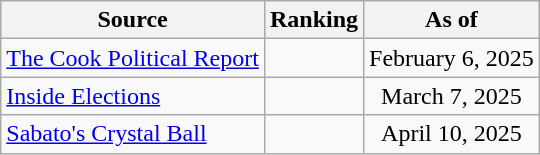<table class="wikitable" style="text-align:center">
<tr>
<th>Source</th>
<th>Ranking</th>
<th>As of</th>
</tr>
<tr>
<td align=left><a href='#'>The Cook Political Report</a></td>
<td></td>
<td>February 6, 2025</td>
</tr>
<tr>
<td align=left><a href='#'>Inside Elections</a></td>
<td></td>
<td>March 7, 2025</td>
</tr>
<tr>
<td align=left><a href='#'>Sabato's Crystal Ball</a></td>
<td></td>
<td>April 10, 2025</td>
</tr>
</table>
